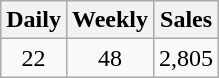<table class="wikitable">
<tr>
<th>Daily</th>
<th>Weekly</th>
<th>Sales</th>
</tr>
<tr>
<td align="center">22</td>
<td align="center">48</td>
<td>2,805</td>
</tr>
</table>
